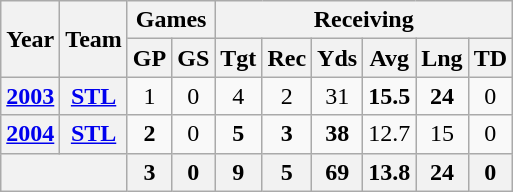<table class="wikitable" style="text-align:center">
<tr>
<th rowspan="2">Year</th>
<th rowspan="2">Team</th>
<th colspan="2">Games</th>
<th colspan="6">Receiving</th>
</tr>
<tr>
<th>GP</th>
<th>GS</th>
<th>Tgt</th>
<th>Rec</th>
<th>Yds</th>
<th>Avg</th>
<th>Lng</th>
<th>TD</th>
</tr>
<tr>
<th><a href='#'>2003</a></th>
<th><a href='#'>STL</a></th>
<td>1</td>
<td>0</td>
<td>4</td>
<td>2</td>
<td>31</td>
<td><strong>15.5</strong></td>
<td><strong>24</strong></td>
<td>0</td>
</tr>
<tr>
<th><a href='#'>2004</a></th>
<th><a href='#'>STL</a></th>
<td><strong>2</strong></td>
<td>0</td>
<td><strong>5</strong></td>
<td><strong>3</strong></td>
<td><strong>38</strong></td>
<td>12.7</td>
<td>15</td>
<td>0</td>
</tr>
<tr>
<th colspan="2"></th>
<th>3</th>
<th>0</th>
<th>9</th>
<th>5</th>
<th>69</th>
<th>13.8</th>
<th>24</th>
<th>0</th>
</tr>
</table>
